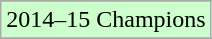<table class="wikitable">
<tr>
</tr>
<tr width=10px bgcolor="#ccffcc">
<td>2014–15 Champions</td>
</tr>
<tr>
</tr>
</table>
